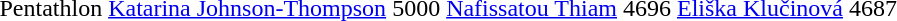<table>
<tr>
<td>Pentathlon <br></td>
<td><a href='#'>Katarina Johnson-Thompson</a><br></td>
<td>5000  </td>
<td><a href='#'>Nafissatou Thiam</a><br></td>
<td>4696</td>
<td><a href='#'>Eliška Klučinová</a><br></td>
<td>4687 </td>
</tr>
</table>
